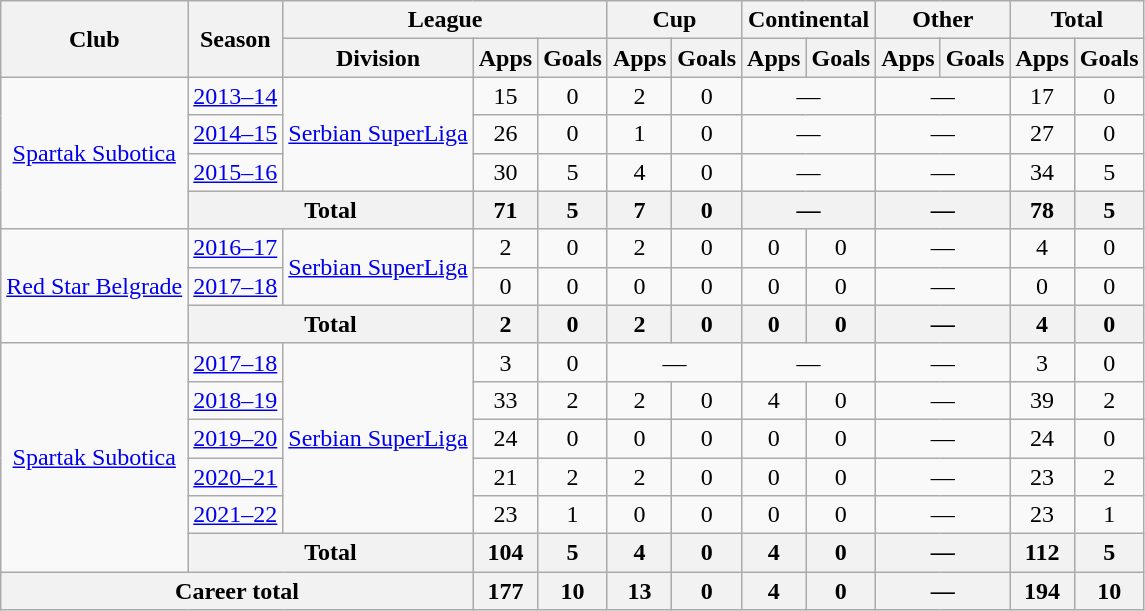<table class="wikitable" style="text-align:center">
<tr>
<th rowspan="2">Club</th>
<th rowspan="2">Season</th>
<th colspan="3">League</th>
<th colspan="2">Cup</th>
<th colspan="2">Continental</th>
<th colspan="2">Other</th>
<th colspan="2">Total</th>
</tr>
<tr>
<th>Division</th>
<th>Apps</th>
<th>Goals</th>
<th>Apps</th>
<th>Goals</th>
<th>Apps</th>
<th>Goals</th>
<th>Apps</th>
<th>Goals</th>
<th>Apps</th>
<th>Goals</th>
</tr>
<tr>
<td rowspan="4"><a href='#'>Spartak Subotica</a></td>
<td><a href='#'>2013–14</a></td>
<td rowspan=3><a href='#'>Serbian SuperLiga</a></td>
<td>15</td>
<td>0</td>
<td>2</td>
<td>0</td>
<td colspan="2">—</td>
<td colspan="2">—</td>
<td>17</td>
<td>0</td>
</tr>
<tr>
<td><a href='#'>2014–15</a></td>
<td>26</td>
<td>0</td>
<td>1</td>
<td>0</td>
<td colspan="2">—</td>
<td colspan="2">—</td>
<td>27</td>
<td>0</td>
</tr>
<tr>
<td><a href='#'>2015–16</a></td>
<td>30</td>
<td>5</td>
<td>4</td>
<td>0</td>
<td colspan="2">—</td>
<td colspan="2">—</td>
<td>34</td>
<td>5</td>
</tr>
<tr>
<th colspan="2">Total</th>
<th>71</th>
<th>5</th>
<th>7</th>
<th>0</th>
<th colspan="2">—</th>
<th colspan="2">—</th>
<th>78</th>
<th>5</th>
</tr>
<tr>
<td rowspan="3"><a href='#'>Red Star Belgrade</a></td>
<td><a href='#'>2016–17</a></td>
<td rowspan=2><a href='#'>Serbian SuperLiga</a></td>
<td>2</td>
<td>0</td>
<td>2</td>
<td>0</td>
<td>0</td>
<td>0</td>
<td colspan="2">—</td>
<td>4</td>
<td>0</td>
</tr>
<tr>
<td><a href='#'>2017–18</a></td>
<td>0</td>
<td>0</td>
<td>0</td>
<td>0</td>
<td>0</td>
<td>0</td>
<td colspan="2">—</td>
<td>0</td>
<td>0</td>
</tr>
<tr>
<th colspan="2">Total</th>
<th>2</th>
<th>0</th>
<th>2</th>
<th>0</th>
<th>0</th>
<th>0</th>
<th colspan="2">—</th>
<th>4</th>
<th>0</th>
</tr>
<tr>
<td rowspan="6"><a href='#'>Spartak Subotica</a></td>
<td><a href='#'>2017–18</a></td>
<td rowspan=5><a href='#'>Serbian SuperLiga</a></td>
<td>3</td>
<td>0</td>
<td colspan="2">—</td>
<td colspan="2">—</td>
<td colspan="2">—</td>
<td>3</td>
<td>0</td>
</tr>
<tr>
<td><a href='#'>2018–19</a></td>
<td>33</td>
<td>2</td>
<td>2</td>
<td>0</td>
<td>4</td>
<td>0</td>
<td colspan="2">—</td>
<td>39</td>
<td>2</td>
</tr>
<tr>
<td><a href='#'>2019–20</a></td>
<td>24</td>
<td>0</td>
<td>0</td>
<td>0</td>
<td>0</td>
<td>0</td>
<td colspan="2">—</td>
<td>24</td>
<td>0</td>
</tr>
<tr>
<td><a href='#'>2020–21</a></td>
<td>21</td>
<td>2</td>
<td>2</td>
<td>0</td>
<td>0</td>
<td>0</td>
<td colspan="2">—</td>
<td>23</td>
<td>2</td>
</tr>
<tr>
<td><a href='#'>2021–22</a></td>
<td>23</td>
<td>1</td>
<td>0</td>
<td>0</td>
<td>0</td>
<td>0</td>
<td colspan="2">—</td>
<td>23</td>
<td>1</td>
</tr>
<tr>
<th colspan="2">Total</th>
<th>104</th>
<th>5</th>
<th>4</th>
<th>0</th>
<th>4</th>
<th>0</th>
<th colspan="2">—</th>
<th>112</th>
<th>5</th>
</tr>
<tr>
<th colspan="3">Career total</th>
<th>177</th>
<th>10</th>
<th>13</th>
<th>0</th>
<th>4</th>
<th>0</th>
<th colspan="2">—</th>
<th>194</th>
<th>10</th>
</tr>
</table>
